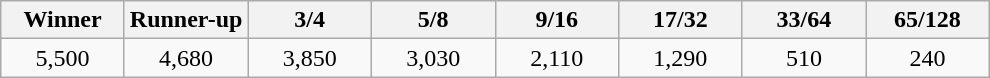<table class="wikitable">
<tr>
<th width=75>Winner</th>
<th width=75>Runner-up</th>
<th width=75>3/4</th>
<th width=75>5/8</th>
<th width=75>9/16</th>
<th width=75>17/32</th>
<th width=75>33/64</th>
<th width=75>65/128</th>
</tr>
<tr>
<td align=center>5,500</td>
<td align=center>4,680</td>
<td align=center>3,850</td>
<td align=center>3,030</td>
<td align=center>2,110</td>
<td align=center>1,290</td>
<td align=center>510</td>
<td align=center>240</td>
</tr>
</table>
